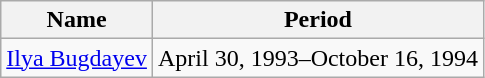<table class="wikitable">
<tr>
<th>Name</th>
<th>Period</th>
</tr>
<tr>
<td><a href='#'>Ilya Bugdayev</a></td>
<td>April 30, 1993–October 16, 1994</td>
</tr>
</table>
